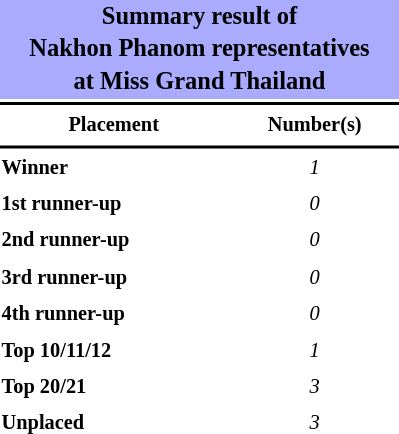<table style="width: 270px; font-size:85%; line-height:1.5em;">
<tr>
<th colspan="2" align="center" style="background:#AAF;"><big>Summary result of<br>Nakhon Phanom representatives<br>at Miss Grand Thailand</big></th>
</tr>
<tr>
<td colspan="2" style="background:black"></td>
</tr>
<tr>
<th scope="col">Placement</th>
<th scope="col">Number(s)</th>
</tr>
<tr>
<td colspan="2" style="background:black"></td>
</tr>
<tr>
<td align="left"><strong>Winner</strong></td>
<td align="center"><em>1</em></td>
</tr>
<tr>
<td align="left"><strong>1st runner-up</strong></td>
<td align="center"><em>0</em></td>
</tr>
<tr>
<td align="left"><strong>2nd runner-up</strong></td>
<td align="center"><em>0</em></td>
</tr>
<tr>
<td align="left"><strong>3rd runner-up</strong></td>
<td align="center"><em>0</em></td>
</tr>
<tr>
<td align="left"><strong>4th runner-up</strong></td>
<td align="center"><em>0</em></td>
</tr>
<tr>
<td align="left"><strong>Top 10/11/12</strong></td>
<td align="center"><em>1</em></td>
</tr>
<tr>
<td align="left"><strong>Top 20/21</strong></td>
<td align="center"><em>3</em></td>
</tr>
<tr>
<td align="left"><strong>Unplaced</strong></td>
<td align="center"><em>3</em></td>
</tr>
</table>
